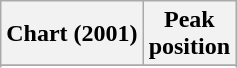<table class="wikitable sortable plainrowheaders" style="text-align:center">
<tr>
<th>Chart (2001)</th>
<th>Peak<br>position</th>
</tr>
<tr>
</tr>
<tr>
</tr>
<tr>
</tr>
<tr>
</tr>
<tr>
</tr>
</table>
